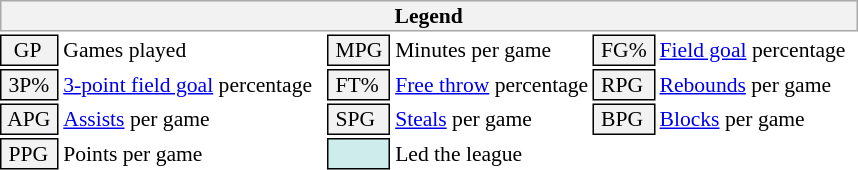<table class="toccolours" style="font-size: 90%; white-space: nowrap;">
<tr>
<th colspan="6" style="background-color: #F2F2F2; border: 1px solid #AAAAAA;">Legend</th>
</tr>
<tr>
<td style="background-color: #F2F2F2; border: 1px solid black;">  GP</td>
<td>Games played</td>
<td style="background-color: #F2F2F2; border: 1px solid black"> MPG </td>
<td>Minutes per game</td>
<td style="background-color: #F2F2F2; border: 1px solid black;"> FG% </td>
<td style="padding-right: 8px"><a href='#'>Field goal</a> percentage</td>
</tr>
<tr>
<td style="background-color: #F2F2F2; border: 1px solid black"> 3P% </td>
<td style="padding-right: 8px"><a href='#'>3-point field goal</a> percentage</td>
<td style="background-color: #F2F2F2; border: 1px solid black"> FT% </td>
<td><a href='#'>Free throw</a> percentage</td>
<td style="background-color: #F2F2F2; border: 1px solid black;"> RPG </td>
<td><a href='#'>Rebounds</a> per game</td>
</tr>
<tr>
<td style="background-color: #F2F2F2; border: 1px solid black"> APG </td>
<td><a href='#'>Assists</a> per game</td>
<td style="background-color: #F2F2F2; border: 1px solid black"> SPG </td>
<td><a href='#'>Steals</a> per game</td>
<td style="background-color: #F2F2F2; border: 1px solid black;"> BPG </td>
<td><a href='#'>Blocks</a> per game</td>
</tr>
<tr>
<td style="background-color: #F2F2F2; border: 1px solid black"> PPG </td>
<td>Points per game</td>
<td style="background-color: #CFECEC; border: 1px solid black"> <strong> </strong> </td>
<td>Led the league</td>
</tr>
</table>
